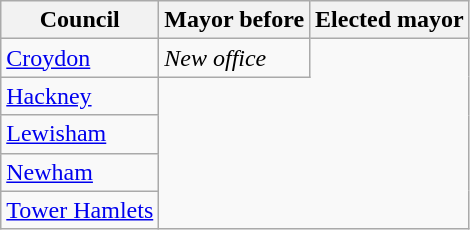<table class="wikitable">
<tr>
<th scope="col">Council</th>
<th colspan="2">Mayor before</th>
<th colspan="2">Elected mayor</th>
</tr>
<tr>
<td><a href='#'>Croydon</a></td>
<td colspan="2"><em>New office</em><br></td>
</tr>
<tr>
<td><a href='#'>Hackney</a><br>
</td>
</tr>
<tr>
<td><a href='#'>Lewisham</a><br>
</td>
</tr>
<tr>
<td><a href='#'>Newham</a><br>
</td>
</tr>
<tr>
<td><a href='#'>Tower Hamlets</a><br>
</td>
</tr>
</table>
